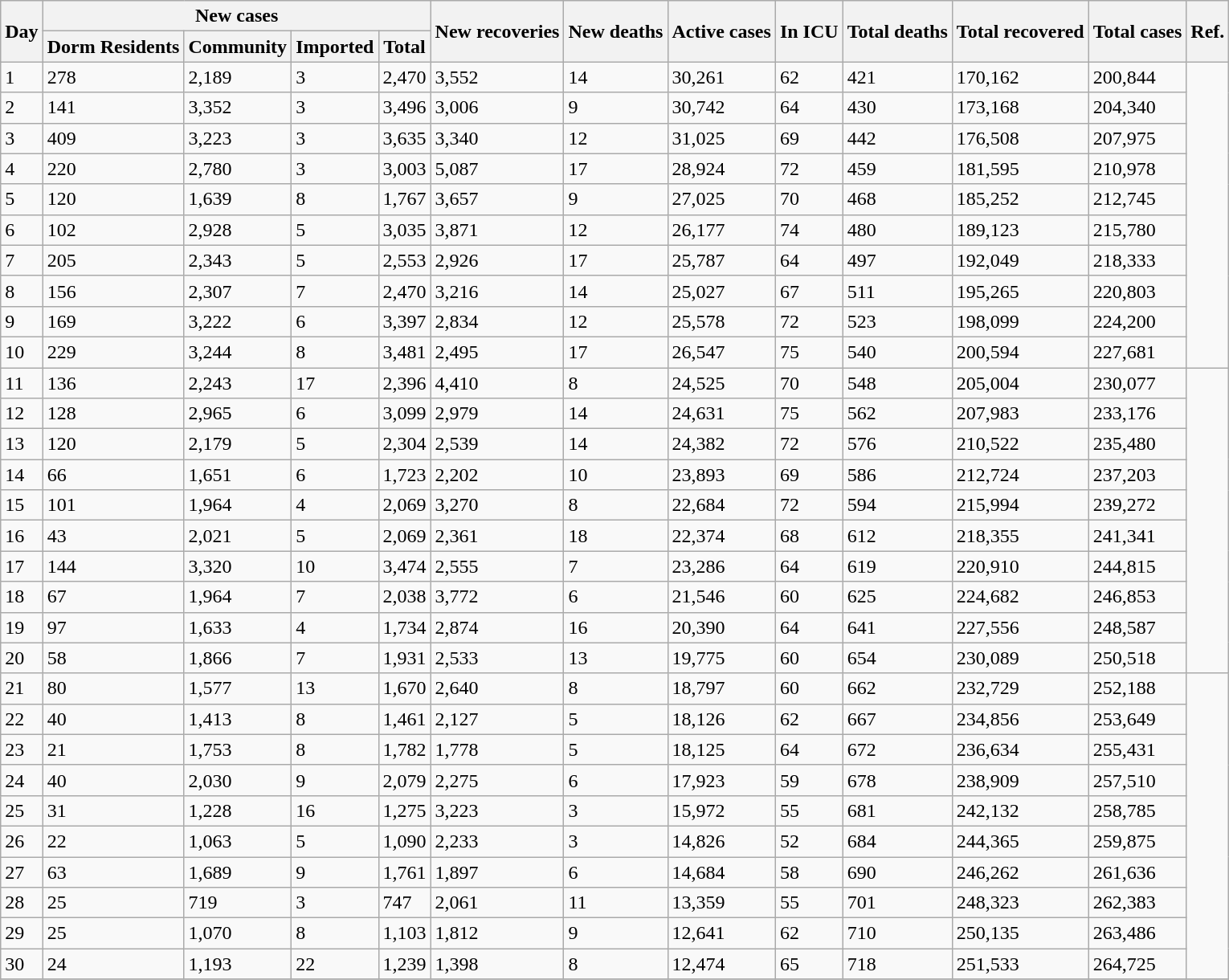<table class="wikitable">
<tr>
<th rowspan="2">Day</th>
<th colspan="4">New cases</th>
<th rowspan="2">New recoveries</th>
<th rowspan="2">New deaths</th>
<th rowspan="2">Active cases</th>
<th rowspan="2">In ICU</th>
<th rowspan="2">Total deaths</th>
<th rowspan="2">Total recovered</th>
<th rowspan="2">Total cases</th>
<th rowspan="2">Ref.</th>
</tr>
<tr>
<th>Dorm Residents</th>
<th>Community</th>
<th>Imported</th>
<th>Total</th>
</tr>
<tr>
<td>1</td>
<td>278</td>
<td>2,189</td>
<td>3</td>
<td>2,470</td>
<td>3,552</td>
<td>14</td>
<td>30,261</td>
<td>62</td>
<td>421</td>
<td>170,162</td>
<td>200,844</td>
<td rowspan="10"></td>
</tr>
<tr>
<td>2</td>
<td>141</td>
<td>3,352</td>
<td>3</td>
<td>3,496</td>
<td>3,006</td>
<td>9</td>
<td>30,742</td>
<td>64</td>
<td>430</td>
<td>173,168</td>
<td>204,340</td>
</tr>
<tr>
<td>3</td>
<td>409</td>
<td>3,223</td>
<td>3</td>
<td>3,635</td>
<td>3,340</td>
<td>12</td>
<td>31,025</td>
<td>69</td>
<td>442</td>
<td>176,508</td>
<td>207,975</td>
</tr>
<tr>
<td>4</td>
<td>220</td>
<td>2,780</td>
<td>3</td>
<td>3,003</td>
<td>5,087</td>
<td>17</td>
<td>28,924</td>
<td>72</td>
<td>459</td>
<td>181,595</td>
<td>210,978</td>
</tr>
<tr>
<td>5</td>
<td>120</td>
<td>1,639</td>
<td>8</td>
<td>1,767</td>
<td>3,657</td>
<td>9</td>
<td>27,025</td>
<td>70</td>
<td>468</td>
<td>185,252</td>
<td>212,745</td>
</tr>
<tr>
<td>6</td>
<td>102</td>
<td>2,928</td>
<td>5</td>
<td>3,035</td>
<td>3,871</td>
<td>12</td>
<td>26,177</td>
<td>74</td>
<td>480</td>
<td>189,123</td>
<td>215,780</td>
</tr>
<tr>
<td>7</td>
<td>205</td>
<td>2,343</td>
<td>5</td>
<td>2,553</td>
<td>2,926</td>
<td>17</td>
<td>25,787</td>
<td>64</td>
<td>497</td>
<td>192,049</td>
<td>218,333</td>
</tr>
<tr>
<td>8</td>
<td>156</td>
<td>2,307</td>
<td>7</td>
<td>2,470</td>
<td>3,216</td>
<td>14</td>
<td>25,027</td>
<td>67</td>
<td>511</td>
<td>195,265</td>
<td>220,803</td>
</tr>
<tr>
<td>9</td>
<td>169</td>
<td>3,222</td>
<td>6</td>
<td>3,397</td>
<td>2,834</td>
<td>12</td>
<td>25,578</td>
<td>72</td>
<td>523</td>
<td>198,099</td>
<td>224,200</td>
</tr>
<tr>
<td>10</td>
<td>229</td>
<td>3,244</td>
<td>8</td>
<td>3,481</td>
<td>2,495</td>
<td>17</td>
<td>26,547</td>
<td>75</td>
<td>540</td>
<td>200,594</td>
<td>227,681</td>
</tr>
<tr>
<td>11</td>
<td>136</td>
<td>2,243</td>
<td>17</td>
<td>2,396</td>
<td>4,410</td>
<td>8</td>
<td>24,525</td>
<td>70</td>
<td>548</td>
<td>205,004</td>
<td>230,077</td>
<td rowspan="10"></td>
</tr>
<tr>
<td>12</td>
<td>128</td>
<td>2,965</td>
<td>6</td>
<td>3,099</td>
<td>2,979</td>
<td>14</td>
<td>24,631</td>
<td>75</td>
<td>562</td>
<td>207,983</td>
<td>233,176</td>
</tr>
<tr>
<td>13</td>
<td>120</td>
<td>2,179</td>
<td>5</td>
<td>2,304</td>
<td>2,539</td>
<td>14</td>
<td>24,382</td>
<td>72</td>
<td>576</td>
<td>210,522</td>
<td>235,480</td>
</tr>
<tr>
<td>14</td>
<td>66</td>
<td>1,651</td>
<td>6</td>
<td>1,723</td>
<td>2,202</td>
<td>10</td>
<td>23,893</td>
<td>69</td>
<td>586</td>
<td>212,724</td>
<td>237,203</td>
</tr>
<tr>
<td>15</td>
<td>101</td>
<td>1,964</td>
<td>4</td>
<td>2,069</td>
<td>3,270</td>
<td>8</td>
<td>22,684</td>
<td>72</td>
<td>594</td>
<td>215,994</td>
<td>239,272</td>
</tr>
<tr>
<td>16</td>
<td>43</td>
<td>2,021</td>
<td>5</td>
<td>2,069</td>
<td>2,361</td>
<td>18</td>
<td>22,374</td>
<td>68</td>
<td>612</td>
<td>218,355</td>
<td>241,341</td>
</tr>
<tr>
<td>17</td>
<td>144</td>
<td>3,320</td>
<td>10</td>
<td>3,474</td>
<td>2,555</td>
<td>7</td>
<td>23,286</td>
<td>64</td>
<td>619</td>
<td>220,910</td>
<td>244,815</td>
</tr>
<tr>
<td>18</td>
<td>67</td>
<td>1,964</td>
<td>7</td>
<td>2,038</td>
<td>3,772</td>
<td>6</td>
<td>21,546</td>
<td>60</td>
<td>625</td>
<td>224,682</td>
<td>246,853</td>
</tr>
<tr>
<td>19</td>
<td>97</td>
<td>1,633</td>
<td>4</td>
<td>1,734</td>
<td>2,874</td>
<td>16</td>
<td>20,390</td>
<td>64</td>
<td>641</td>
<td>227,556</td>
<td>248,587</td>
</tr>
<tr>
<td>20</td>
<td>58</td>
<td>1,866</td>
<td>7</td>
<td>1,931</td>
<td>2,533</td>
<td>13</td>
<td>19,775</td>
<td>60</td>
<td>654</td>
<td>230,089</td>
<td>250,518</td>
</tr>
<tr>
<td>21</td>
<td>80</td>
<td>1,577</td>
<td>13</td>
<td>1,670</td>
<td>2,640</td>
<td>8</td>
<td>18,797</td>
<td>60</td>
<td>662</td>
<td>232,729</td>
<td>252,188</td>
<td rowspan="10"></td>
</tr>
<tr>
<td>22</td>
<td>40</td>
<td>1,413</td>
<td>8</td>
<td>1,461</td>
<td>2,127</td>
<td>5</td>
<td>18,126</td>
<td>62</td>
<td>667</td>
<td>234,856</td>
<td>253,649</td>
</tr>
<tr>
<td>23</td>
<td>21</td>
<td>1,753</td>
<td>8</td>
<td>1,782</td>
<td>1,778</td>
<td>5</td>
<td>18,125</td>
<td>64</td>
<td>672</td>
<td>236,634</td>
<td>255,431</td>
</tr>
<tr>
<td>24</td>
<td>40</td>
<td>2,030</td>
<td>9</td>
<td>2,079</td>
<td>2,275</td>
<td>6</td>
<td>17,923</td>
<td>59</td>
<td>678</td>
<td>238,909</td>
<td>257,510</td>
</tr>
<tr>
<td>25</td>
<td>31</td>
<td>1,228</td>
<td>16</td>
<td>1,275</td>
<td>3,223</td>
<td>3</td>
<td>15,972</td>
<td>55</td>
<td>681</td>
<td>242,132</td>
<td>258,785</td>
</tr>
<tr>
<td>26</td>
<td>22</td>
<td>1,063</td>
<td>5</td>
<td>1,090</td>
<td>2,233</td>
<td>3</td>
<td>14,826</td>
<td>52</td>
<td>684</td>
<td>244,365</td>
<td>259,875</td>
</tr>
<tr>
<td>27</td>
<td>63</td>
<td>1,689</td>
<td>9</td>
<td>1,761</td>
<td>1,897</td>
<td>6</td>
<td>14,684</td>
<td>58</td>
<td>690</td>
<td>246,262</td>
<td>261,636</td>
</tr>
<tr>
<td>28</td>
<td>25</td>
<td>719</td>
<td>3</td>
<td>747</td>
<td>2,061</td>
<td>11</td>
<td>13,359</td>
<td>55</td>
<td>701</td>
<td>248,323</td>
<td>262,383</td>
</tr>
<tr>
<td>29</td>
<td>25</td>
<td>1,070</td>
<td>8</td>
<td>1,103</td>
<td>1,812</td>
<td>9</td>
<td>12,641</td>
<td>62</td>
<td>710</td>
<td>250,135</td>
<td>263,486</td>
</tr>
<tr>
<td>30</td>
<td>24</td>
<td>1,193</td>
<td>22</td>
<td>1,239</td>
<td>1,398</td>
<td>8</td>
<td>12,474</td>
<td>65</td>
<td>718</td>
<td>251,533</td>
<td>264,725</td>
</tr>
<tr>
</tr>
</table>
